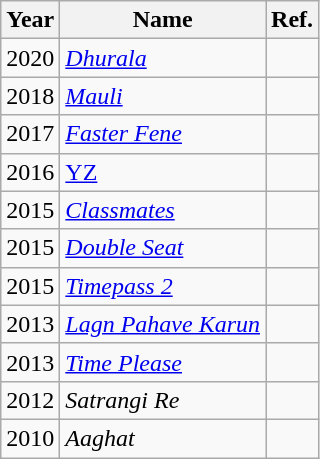<table class="wikitable sortable">
<tr>
<th>Year</th>
<th>Name</th>
<th class="unsortable">Ref.</th>
</tr>
<tr>
<td>2020</td>
<td><em><a href='#'>Dhurala</a></em></td>
<td></td>
</tr>
<tr>
<td>2018</td>
<td><a href='#'><em>Mauli</em></a></td>
<td></td>
</tr>
<tr>
<td>2017</td>
<td><em><a href='#'>Faster Fene</a></em></td>
<td></td>
</tr>
<tr>
<td>2016</td>
<td><a href='#'>YZ</a></td>
<td></td>
</tr>
<tr>
<td>2015</td>
<td><em><a href='#'>Classmates</a></em></td>
<td></td>
</tr>
<tr>
<td>2015</td>
<td><em><a href='#'>Double Seat</a></em></td>
<td></td>
</tr>
<tr>
<td>2015</td>
<td><em><a href='#'>Timepass 2</a></em></td>
<td></td>
</tr>
<tr>
<td>2013</td>
<td><a href='#'><em>Lagn Pahave Karun</em></a></td>
<td></td>
</tr>
<tr>
<td>2013</td>
<td><em><a href='#'>Time Please</a></em></td>
<td></td>
</tr>
<tr>
<td>2012</td>
<td><em>Satrangi Re</em></td>
<td></td>
</tr>
<tr>
<td>2010</td>
<td><em>Aaghat</em></td>
<td></td>
</tr>
</table>
